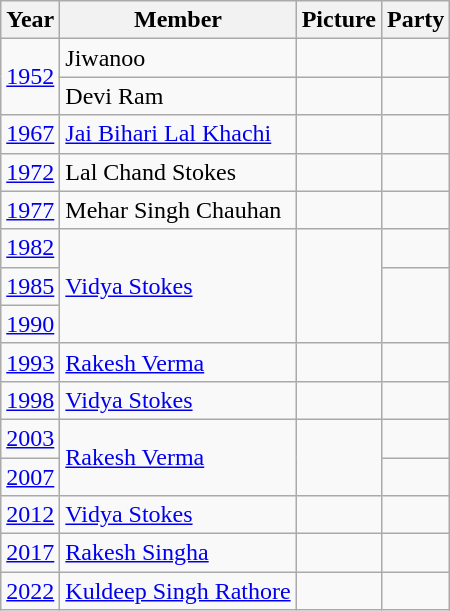<table class="wikitable sortable">
<tr>
<th>Year</th>
<th>Member</th>
<th>Picture</th>
<th colspan="2">Party</th>
</tr>
<tr>
<td rowspan=2><a href='#'>1952</a></td>
<td>Jiwanoo</td>
<td></td>
<td></td>
</tr>
<tr>
<td>Devi Ram</td>
<td></td>
<td></td>
</tr>
<tr>
<td><a href='#'>1967</a></td>
<td><a href='#'>Jai Bihari Lal Khachi</a></td>
<td></td>
<td></td>
</tr>
<tr>
<td><a href='#'>1972</a></td>
<td>Lal Chand Stokes</td>
<td></td>
<td></td>
</tr>
<tr>
<td><a href='#'>1977</a></td>
<td>Mehar Singh Chauhan</td>
<td></td>
<td></td>
</tr>
<tr>
<td><a href='#'>1982</a></td>
<td rowspan="3"><a href='#'>Vidya Stokes</a></td>
<td rowspan="3"></td>
<td></td>
</tr>
<tr>
<td><a href='#'>1985</a></td>
</tr>
<tr>
<td><a href='#'>1990</a></td>
</tr>
<tr>
<td><a href='#'>1993</a></td>
<td><a href='#'>Rakesh Verma</a></td>
<td></td>
<td></td>
</tr>
<tr>
<td><a href='#'>1998</a></td>
<td><a href='#'>Vidya Stokes</a></td>
<td></td>
<td></td>
</tr>
<tr>
<td><a href='#'>2003</a></td>
<td rowspan="2"><a href='#'>Rakesh Verma</a></td>
<td rowspan="2"></td>
<td></td>
</tr>
<tr>
<td><a href='#'>2007</a></td>
</tr>
<tr>
<td><a href='#'>2012</a></td>
<td><a href='#'>Vidya Stokes</a></td>
<td></td>
<td></td>
</tr>
<tr>
<td><a href='#'>2017</a></td>
<td><a href='#'>Rakesh Singha</a></td>
<td></td>
<td></td>
</tr>
<tr>
<td><a href='#'>2022</a></td>
<td><a href='#'>Kuldeep Singh Rathore</a></td>
<td></td>
<td></td>
</tr>
</table>
